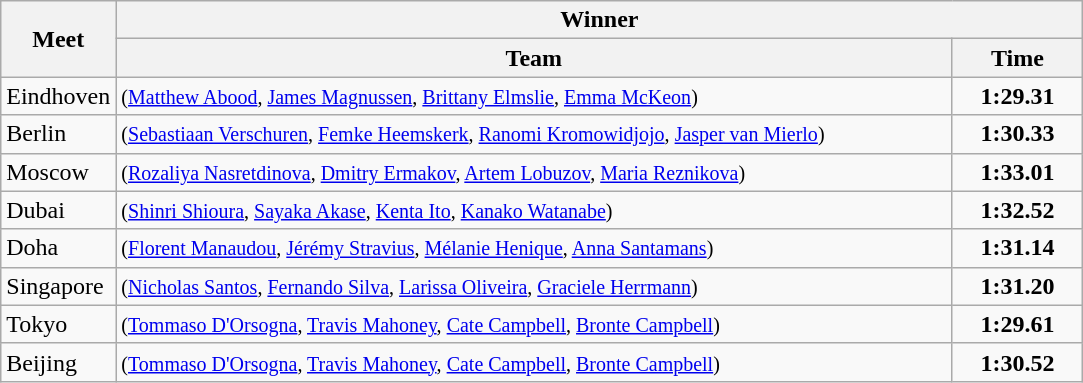<table class="wikitable">
<tr>
<th rowspan="2">Meet</th>
<th colspan="6">Winner</th>
</tr>
<tr>
<th width=550>Team</th>
<th width=80>Time</th>
</tr>
<tr>
<td>Eindhoven</td>
<td> <small>(<a href='#'>Matthew Abood</a>, <a href='#'>James Magnussen</a>, <a href='#'>Brittany Elmslie</a>, <a href='#'>Emma McKeon</a>)</small></td>
<td align=center><strong>1:29.31</strong></td>
</tr>
<tr>
<td>Berlin</td>
<td> <small>(<a href='#'>Sebastiaan Verschuren</a>, <a href='#'>Femke Heemskerk</a>, <a href='#'>Ranomi Kromowidjojo</a>, <a href='#'>Jasper van Mierlo</a>)</small></td>
<td align=center><strong>1:30.33</strong></td>
</tr>
<tr>
<td>Moscow</td>
<td> <small>(<a href='#'>Rozaliya Nasretdinova</a>, <a href='#'>Dmitry Ermakov</a>, <a href='#'>Artem Lobuzov</a>, <a href='#'>Maria Reznikova</a>)</small></td>
<td align=center><strong>1:33.01</strong></td>
</tr>
<tr>
<td>Dubai</td>
<td> <small>(<a href='#'>Shinri Shioura</a>, <a href='#'>Sayaka Akase</a>, <a href='#'>Kenta Ito</a>, <a href='#'>Kanako Watanabe</a>)</small></td>
<td align=center><strong>1:32.52</strong></td>
</tr>
<tr>
<td>Doha</td>
<td> <small>(<a href='#'>Florent Manaudou</a>, <a href='#'>Jérémy Stravius</a>, <a href='#'>Mélanie Henique</a>, <a href='#'>Anna Santamans</a>)</small></td>
<td align=center><strong>1:31.14</strong></td>
</tr>
<tr>
<td>Singapore</td>
<td> <small>(<a href='#'>Nicholas Santos</a>, <a href='#'>Fernando Silva</a>, <a href='#'>Larissa Oliveira</a>, <a href='#'>Graciele Herrmann</a>)</small></td>
<td align=center><strong>1:31.20</strong></td>
</tr>
<tr>
<td>Tokyo</td>
<td> <small>(<a href='#'>Tommaso D'Orsogna</a>, <a href='#'>Travis Mahoney</a>, <a href='#'>Cate Campbell</a>, <a href='#'>Bronte Campbell</a>)</small></td>
<td align=center><strong>1:29.61</strong></td>
</tr>
<tr>
<td>Beijing</td>
<td> <small>(<a href='#'>Tommaso D'Orsogna</a>, <a href='#'>Travis Mahoney</a>, <a href='#'>Cate Campbell</a>, <a href='#'>Bronte Campbell</a>)</small></td>
<td align=center><strong>1:30.52</strong></td>
</tr>
</table>
